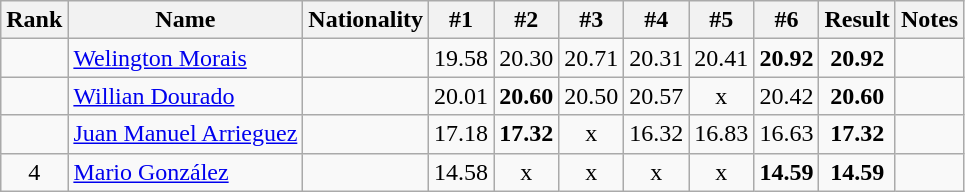<table class="wikitable sortable" style="text-align:center">
<tr>
<th>Rank</th>
<th>Name</th>
<th>Nationality</th>
<th>#1</th>
<th>#2</th>
<th>#3</th>
<th>#4</th>
<th>#5</th>
<th>#6</th>
<th>Result</th>
<th>Notes</th>
</tr>
<tr>
<td></td>
<td align=left><a href='#'>Welington Morais</a></td>
<td align=left></td>
<td>19.58</td>
<td>20.30</td>
<td>20.71</td>
<td>20.31</td>
<td>20.41</td>
<td><strong>20.92</strong></td>
<td><strong>20.92</strong></td>
<td></td>
</tr>
<tr>
<td></td>
<td align=left><a href='#'>Willian Dourado</a></td>
<td align=left></td>
<td>20.01</td>
<td><strong>20.60</strong></td>
<td>20.50</td>
<td>20.57</td>
<td>x</td>
<td>20.42</td>
<td><strong>20.60</strong></td>
<td></td>
</tr>
<tr>
<td></td>
<td align=left><a href='#'>Juan Manuel Arrieguez</a></td>
<td align=left></td>
<td>17.18</td>
<td><strong>17.32</strong></td>
<td>x</td>
<td>16.32</td>
<td>16.83</td>
<td>16.63</td>
<td><strong>17.32</strong></td>
<td></td>
</tr>
<tr>
<td>4</td>
<td align=left><a href='#'>Mario González</a></td>
<td align=left></td>
<td>14.58</td>
<td>x</td>
<td>x</td>
<td>x</td>
<td>x</td>
<td><strong>14.59</strong></td>
<td><strong>14.59</strong></td>
<td></td>
</tr>
</table>
